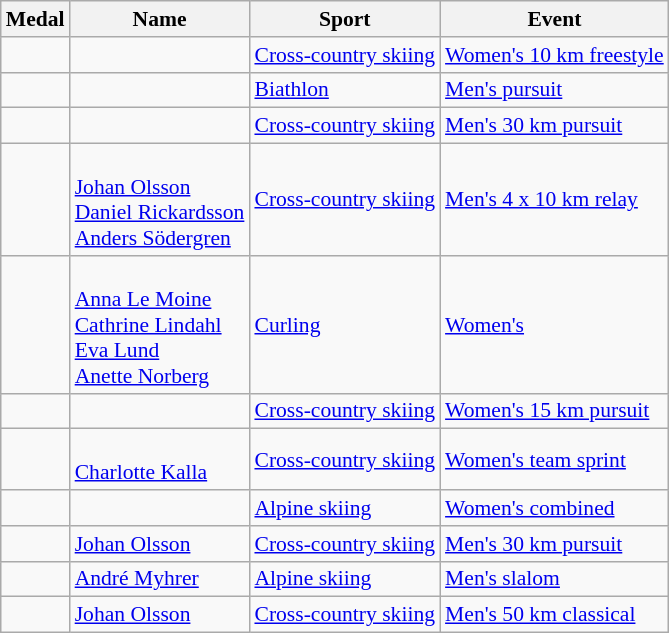<table class="wikitable sortable" style="font-size:90%">
<tr>
<th>Medal</th>
<th>Name</th>
<th>Sport</th>
<th>Event</th>
</tr>
<tr>
<td></td>
<td></td>
<td><a href='#'>Cross-country skiing</a></td>
<td><a href='#'>Women's 10 km freestyle</a></td>
</tr>
<tr>
<td></td>
<td></td>
<td><a href='#'>Biathlon</a></td>
<td><a href='#'>Men's pursuit</a></td>
</tr>
<tr>
<td></td>
<td></td>
<td><a href='#'>Cross-country skiing</a></td>
<td><a href='#'>Men's 30 km pursuit</a></td>
</tr>
<tr>
<td></td>
<td><br><a href='#'>Johan Olsson</a><br><a href='#'>Daniel Rickardsson</a><br><a href='#'>Anders Södergren</a></td>
<td><a href='#'>Cross-country skiing</a></td>
<td><a href='#'>Men's 4 x 10 km relay</a></td>
</tr>
<tr>
<td></td>
<td><br><a href='#'>Anna Le Moine</a><br><a href='#'>Cathrine Lindahl</a><br><a href='#'>Eva Lund</a><br><a href='#'>Anette Norberg</a></td>
<td><a href='#'>Curling</a></td>
<td><a href='#'>Women's</a></td>
</tr>
<tr>
<td></td>
<td></td>
<td><a href='#'>Cross-country skiing</a></td>
<td><a href='#'>Women's 15 km pursuit</a></td>
</tr>
<tr>
<td></td>
<td><br><a href='#'>Charlotte Kalla</a></td>
<td><a href='#'>Cross-country skiing</a></td>
<td><a href='#'>Women's team sprint</a></td>
</tr>
<tr>
<td></td>
<td></td>
<td><a href='#'>Alpine skiing</a></td>
<td><a href='#'>Women's combined</a></td>
</tr>
<tr>
<td></td>
<td><a href='#'>Johan Olsson</a></td>
<td><a href='#'>Cross-country skiing</a></td>
<td><a href='#'>Men's 30 km pursuit</a></td>
</tr>
<tr>
<td></td>
<td><a href='#'>André Myhrer</a></td>
<td><a href='#'>Alpine skiing</a></td>
<td><a href='#'>Men's slalom</a></td>
</tr>
<tr>
<td></td>
<td><a href='#'>Johan Olsson</a></td>
<td><a href='#'>Cross-country skiing</a></td>
<td><a href='#'>Men's 50 km classical</a></td>
</tr>
</table>
